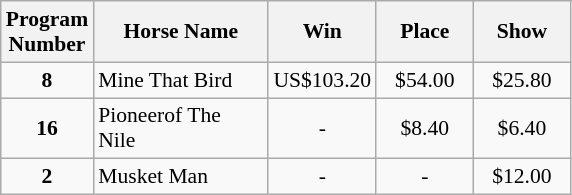<table class="wikitable sortable" style="font-size:90%">
<tr>
<th width="48px">Program<br>Number</th>
<th width="110px">Horse Name<br></th>
<th width="58px">Win<br></th>
<th width="58px">Place<br></th>
<th width="58px">Show</th>
</tr>
<tr>
<td align=center><strong>8</strong></td>
<td>Mine That Bird</td>
<td align=center>US$103.20</td>
<td align=center>$54.00</td>
<td align=center>$25.80</td>
</tr>
<tr>
<td align=center><strong>16</strong></td>
<td>Pioneerof The Nile    </td>
<td align=center>-</td>
<td align=center>$8.40</td>
<td align=center>$6.40</td>
</tr>
<tr>
<td align=center><strong>2</strong></td>
<td>Musket Man</td>
<td align=center>-</td>
<td align=center>-</td>
<td align=center>$12.00</td>
</tr>
</table>
